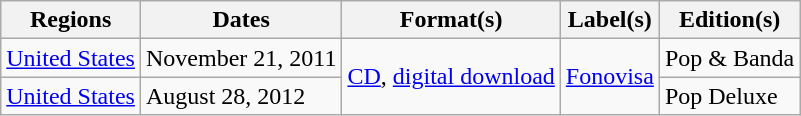<table class="wikitable plainrowheaders">
<tr>
<th scope="col">Regions</th>
<th scope="col">Dates</th>
<th scope="col">Format(s)</th>
<th scope="col">Label(s)</th>
<th scope="col">Edition(s)</th>
</tr>
<tr>
<td><a href='#'>United States</a></td>
<td>November 21, 2011</td>
<td rowspan=2><a href='#'>CD</a>, <a href='#'>digital download</a></td>
<td rowspan=2><a href='#'>Fonovisa</a></td>
<td>Pop & Banda</td>
</tr>
<tr>
<td><a href='#'>United States</a></td>
<td>August 28, 2012</td>
<td>Pop Deluxe</td>
</tr>
</table>
